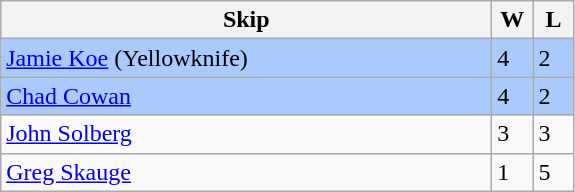<table class="wikitable">
<tr>
<th bgcolor="#efefef" width="320">Skip</th>
<th bgcolor="#efefef" width="20">W</th>
<th bgcolor="#efefef" width="20">L</th>
</tr>
<tr bgcolor="#aac9fc">
<td><a href='#'>Jamie Koe</a> (Yellowknife)</td>
<td>4</td>
<td>2</td>
</tr>
<tr bgcolor="#aac9fc">
<td><a href='#'>Chad Cowan</a></td>
<td>4</td>
<td>2</td>
</tr>
<tr>
<td><a href='#'>John Solberg</a></td>
<td>3</td>
<td>3</td>
</tr>
<tr>
<td><a href='#'>Greg Skauge</a></td>
<td>1</td>
<td>5</td>
</tr>
</table>
